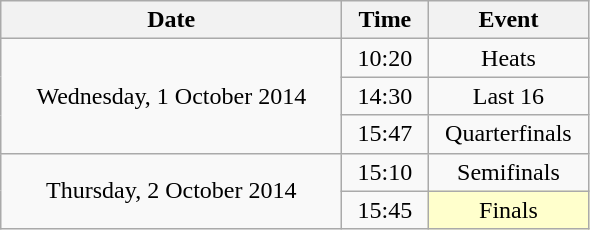<table class="wikitable" style="text-align:center;">
<tr>
<th width=220>Date</th>
<th width=50>Time</th>
<th width=100>Event</th>
</tr>
<tr>
<td rowspan=3>Wednesday, 1 October 2014</td>
<td>10:20</td>
<td>Heats</td>
</tr>
<tr>
<td>14:30</td>
<td>Last 16</td>
</tr>
<tr>
<td>15:47</td>
<td>Quarterfinals</td>
</tr>
<tr>
<td rowspan=2>Thursday, 2 October 2014</td>
<td>15:10</td>
<td>Semifinals</td>
</tr>
<tr>
<td>15:45</td>
<td bgcolor=ffffcc>Finals</td>
</tr>
</table>
